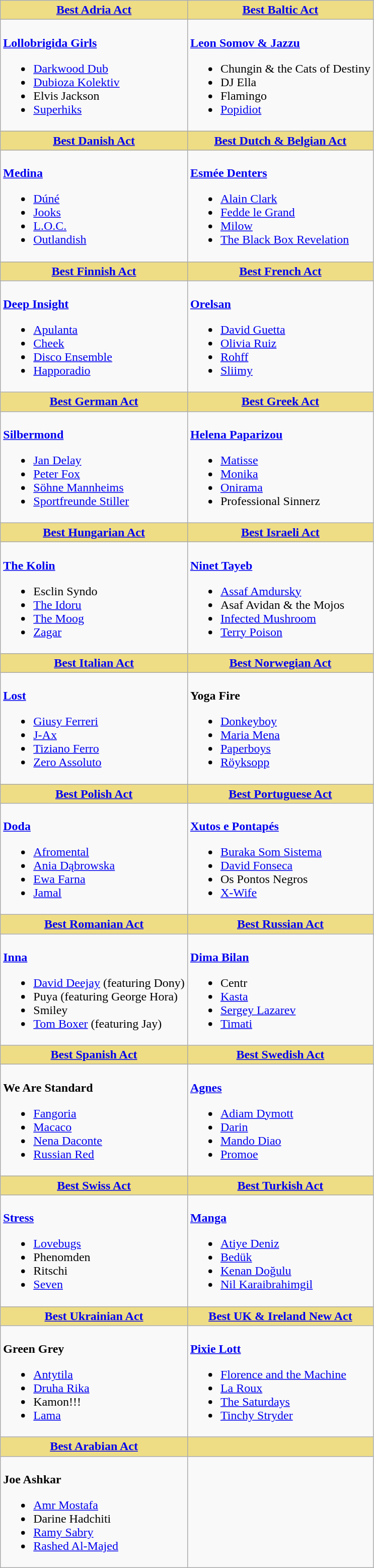<table class=wikitable style="width=100%">
<tr>
<th style="background:#EEDD85; width=50%"><a href='#'>Best Adria Act</a></th>
<th style="background:#EEDD85; width=50%"><a href='#'>Best Baltic Act</a></th>
</tr>
<tr>
<td valign="top"><br><strong><a href='#'>Lollobrigida Girls</a></strong><ul><li><a href='#'>Darkwood Dub</a></li><li><a href='#'>Dubioza Kolektiv</a></li><li>Elvis Jackson</li><li><a href='#'>Superhiks</a></li></ul></td>
<td valign="top"><br><strong><a href='#'>Leon Somov & Jazzu</a></strong><ul><li>Chungin & the Cats of Destiny</li><li>DJ Ella</li><li>Flamingo</li><li><a href='#'>Popidiot</a></li></ul></td>
</tr>
<tr>
<th style="background:#EEDD85; width=50%"><a href='#'>Best Danish Act</a></th>
<th style="background:#EEDD85; width=50%"><a href='#'>Best Dutch & Belgian Act</a></th>
</tr>
<tr>
<td valign="top"><br><strong><a href='#'>Medina</a></strong><ul><li><a href='#'>Dúné</a></li><li><a href='#'>Jooks</a></li><li><a href='#'>L.O.C.</a></li><li><a href='#'>Outlandish</a></li></ul></td>
<td valign="top"><br><strong><a href='#'>Esmée Denters</a></strong><ul><li><a href='#'>Alain Clark</a></li><li><a href='#'>Fedde le Grand</a></li><li><a href='#'>Milow</a></li><li><a href='#'>The Black Box Revelation</a></li></ul></td>
</tr>
<tr>
<th style="background:#EEDD85; width=50%"><a href='#'>Best Finnish Act</a></th>
<th style="background:#EEDD85; width=50%"><a href='#'>Best French Act</a></th>
</tr>
<tr>
<td valign="top"><br><strong><a href='#'>Deep Insight</a></strong><ul><li><a href='#'>Apulanta</a></li><li><a href='#'>Cheek</a></li><li><a href='#'>Disco Ensemble</a></li><li><a href='#'>Happoradio</a></li></ul></td>
<td valign="top"><br><strong><a href='#'>Orelsan</a></strong><ul><li><a href='#'>David Guetta</a></li><li><a href='#'>Olivia Ruiz</a></li><li><a href='#'>Rohff</a></li><li><a href='#'>Sliimy</a></li></ul></td>
</tr>
<tr>
<th style="background:#EEDD85; width=50%"><a href='#'>Best German Act</a></th>
<th style="background:#EEDD85; width=50%"><a href='#'>Best Greek Act</a></th>
</tr>
<tr>
<td valign="top"><br><strong><a href='#'>Silbermond</a></strong><ul><li><a href='#'>Jan Delay</a></li><li><a href='#'>Peter Fox</a></li><li><a href='#'>Söhne Mannheims</a></li><li><a href='#'>Sportfreunde Stiller</a></li></ul></td>
<td valign="top"><br><strong><a href='#'>Helena Paparizou</a></strong><ul><li><a href='#'>Matisse</a></li><li><a href='#'>Monika</a></li><li><a href='#'>Onirama</a></li><li>Professional Sinnerz</li></ul></td>
</tr>
<tr>
<th style="background:#EEDD85; width=50%"><a href='#'>Best Hungarian Act</a></th>
<th style="background:#EEDD85; width=50%"><a href='#'>Best Israeli Act</a></th>
</tr>
<tr>
<td valign="top"><br><strong><a href='#'>The Kolin</a></strong><ul><li>Esclin Syndo</li><li><a href='#'>The Idoru</a></li><li><a href='#'>The Moog</a></li><li><a href='#'>Zagar</a></li></ul></td>
<td valign="top"><br><strong><a href='#'>Ninet Tayeb</a></strong><ul><li><a href='#'>Assaf Amdursky</a></li><li>Asaf Avidan & the Mojos</li><li><a href='#'>Infected Mushroom</a></li><li><a href='#'>Terry Poison</a></li></ul></td>
</tr>
<tr>
<th style="background:#EEDD85; width=50%"><a href='#'>Best Italian Act</a></th>
<th style="background:#EEDD85; width=50%"><a href='#'>Best Norwegian Act</a></th>
</tr>
<tr>
<td valign="top"><br><strong><a href='#'>Lost</a></strong><ul><li><a href='#'>Giusy Ferreri</a></li><li><a href='#'>J-Ax</a></li><li><a href='#'>Tiziano Ferro</a></li><li><a href='#'>Zero Assoluto</a></li></ul></td>
<td valign="top"><br><strong>Yoga Fire</strong><ul><li><a href='#'>Donkeyboy</a></li><li><a href='#'>Maria Mena</a></li><li><a href='#'>Paperboys</a></li><li><a href='#'>Röyksopp</a></li></ul></td>
</tr>
<tr>
<th style="background:#EEDD85; width=50%"><a href='#'>Best Polish Act</a></th>
<th style="background:#EEDD85; width=50%"><a href='#'>Best Portuguese Act</a></th>
</tr>
<tr>
<td valign="top"><br><strong><a href='#'>Doda</a></strong><ul><li><a href='#'>Afromental</a></li><li><a href='#'>Ania Dąbrowska</a></li><li><a href='#'>Ewa Farna</a></li><li><a href='#'>Jamal</a></li></ul></td>
<td valign="top"><br><strong><a href='#'>Xutos e Pontapés</a></strong><ul><li><a href='#'>Buraka Som Sistema</a></li><li><a href='#'>David Fonseca</a></li><li>Os Pontos Negros</li><li><a href='#'>X-Wife</a></li></ul></td>
</tr>
<tr>
<th style="background:#EEDD85; width=50%"><a href='#'>Best Romanian Act</a></th>
<th style="background:#EEDD85; width=50%"><a href='#'>Best Russian Act</a></th>
</tr>
<tr>
<td valign="top"><br><strong><a href='#'>Inna</a></strong><ul><li><a href='#'>David Deejay</a> (featuring Dony)</li><li>Puya (featuring George Hora)</li><li>Smiley</li><li><a href='#'>Tom Boxer</a> (featuring Jay)</li></ul></td>
<td valign="top"><br><strong><a href='#'>Dima Bilan</a></strong><ul><li>Centr</li><li><a href='#'>Kasta</a></li><li><a href='#'>Sergey Lazarev</a></li><li><a href='#'>Timati</a></li></ul></td>
</tr>
<tr>
<th style="background:#EEDD85; width=50%"><a href='#'>Best Spanish Act</a></th>
<th style="background:#EEDD85; width=50%"><a href='#'>Best Swedish Act</a></th>
</tr>
<tr>
<td valign="top"><br><strong>We Are Standard</strong><ul><li><a href='#'>Fangoria</a></li><li><a href='#'>Macaco</a></li><li><a href='#'>Nena Daconte</a></li><li><a href='#'>Russian Red</a></li></ul></td>
<td valign="top"><br><strong><a href='#'>Agnes</a></strong><ul><li><a href='#'>Adiam Dymott</a></li><li><a href='#'>Darin</a></li><li><a href='#'>Mando Diao</a></li><li><a href='#'>Promoe</a></li></ul></td>
</tr>
<tr>
<th style="background:#EEDD85; width=50%"><a href='#'>Best Swiss Act</a></th>
<th style="background:#EEDD85; width=50%"><a href='#'>Best Turkish Act</a></th>
</tr>
<tr>
<td valign="top"><br><strong><a href='#'>Stress</a></strong><ul><li><a href='#'>Lovebugs</a></li><li>Phenomden</li><li>Ritschi</li><li><a href='#'>Seven</a></li></ul></td>
<td valign="top"><br><strong><a href='#'>Manga</a></strong><ul><li><a href='#'>Atiye Deniz</a></li><li><a href='#'>Bedük</a></li><li><a href='#'>Kenan Doğulu</a></li><li><a href='#'>Nil Karaibrahimgil</a></li></ul></td>
</tr>
<tr>
<th style="background:#EEDD85; width=50%"><a href='#'>Best Ukrainian Act</a></th>
<th style="background:#EEDD85; width=50%"><a href='#'>Best UK & Ireland New Act</a></th>
</tr>
<tr>
<td valign="top"><br><strong>Green Grey</strong><ul><li><a href='#'>Antytila</a></li><li><a href='#'>Druha Rika</a></li><li>Kamon!!!</li><li><a href='#'>Lama</a></li></ul></td>
<td valign="top"><br><strong><a href='#'>Pixie Lott</a></strong><ul><li><a href='#'>Florence and the Machine</a></li><li><a href='#'>La Roux</a></li><li><a href='#'>The Saturdays</a></li><li><a href='#'>Tinchy Stryder</a></li></ul></td>
</tr>
<tr>
<th style="background:#EEDD85; width=50%"><a href='#'>Best Arabian Act</a></th>
<th style="background:#EEDD85; width=50%"></th>
</tr>
<tr>
<td valign="top"><br><strong>Joe Ashkar</strong><ul><li><a href='#'>Amr Mostafa</a></li><li>Darine Hadchiti</li><li><a href='#'>Ramy Sabry</a></li><li><a href='#'>Rashed Al-Majed</a></li></ul></td>
<td valign="top"></td>
</tr>
</table>
